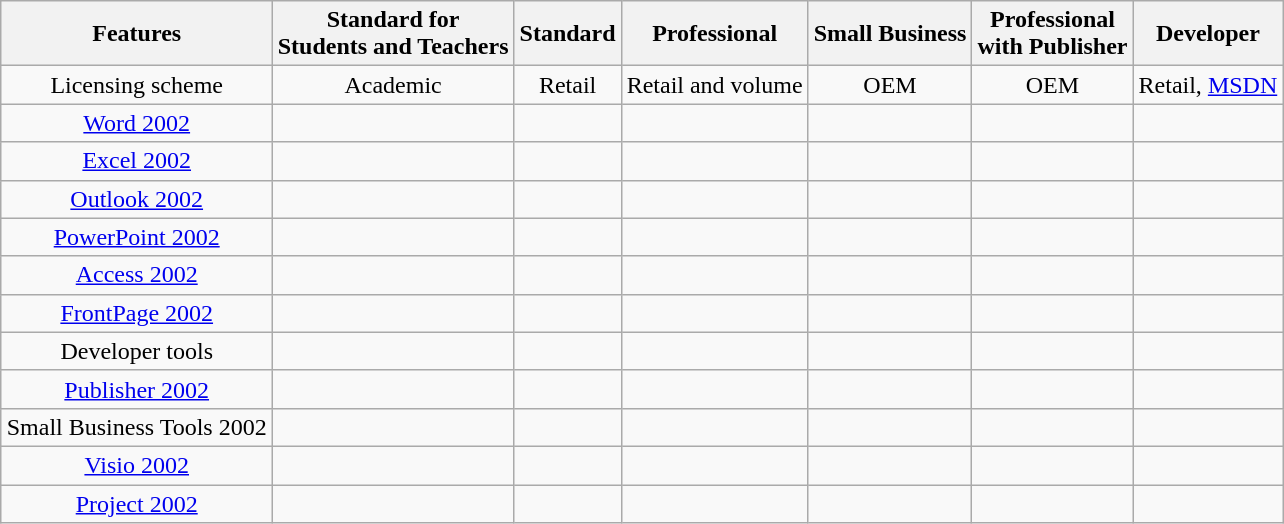<table class="wikitable" style="margin:auto; text-align:center">
<tr>
<th>Features</th>
<th>Standard for<br>Students and Teachers</th>
<th>Standard</th>
<th>Professional</th>
<th>Small Business</th>
<th>Professional<br>with Publisher</th>
<th>Developer</th>
</tr>
<tr>
<td>Licensing scheme</td>
<td>Academic</td>
<td>Retail</td>
<td>Retail and volume</td>
<td>OEM</td>
<td>OEM</td>
<td>Retail, <a href='#'>MSDN</a></td>
</tr>
<tr>
<td><a href='#'>Word 2002</a></td>
<td></td>
<td></td>
<td></td>
<td></td>
<td></td>
<td></td>
</tr>
<tr>
<td><a href='#'>Excel 2002</a></td>
<td></td>
<td></td>
<td></td>
<td></td>
<td></td>
<td></td>
</tr>
<tr>
<td><a href='#'>Outlook 2002</a></td>
<td></td>
<td></td>
<td></td>
<td></td>
<td></td>
<td></td>
</tr>
<tr>
<td><a href='#'>PowerPoint 2002</a></td>
<td></td>
<td></td>
<td></td>
<td></td>
<td></td>
<td></td>
</tr>
<tr>
<td><a href='#'>Access 2002</a></td>
<td></td>
<td></td>
<td></td>
<td></td>
<td></td>
<td></td>
</tr>
<tr>
<td><a href='#'>FrontPage 2002</a></td>
<td></td>
<td></td>
<td></td>
<td></td>
<td></td>
<td></td>
</tr>
<tr>
<td>Developer tools</td>
<td></td>
<td></td>
<td></td>
<td></td>
<td></td>
<td></td>
</tr>
<tr>
<td><a href='#'>Publisher 2002</a></td>
<td></td>
<td></td>
<td></td>
<td></td>
<td></td>
<td></td>
</tr>
<tr>
<td>Small Business Tools 2002</td>
<td></td>
<td></td>
<td></td>
<td></td>
<td></td>
<td></td>
</tr>
<tr>
<td><a href='#'>Visio 2002</a></td>
<td></td>
<td></td>
<td></td>
<td></td>
<td></td>
<td></td>
</tr>
<tr>
<td><a href='#'>Project 2002</a></td>
<td></td>
<td></td>
<td></td>
<td></td>
<td></td>
<td></td>
</tr>
</table>
